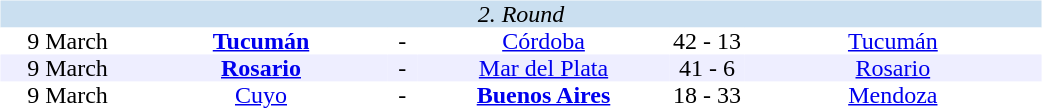<table width=700>
<tr>
<td width=700 valign="top"><br><table border=0 cellspacing=0 cellpadding=0 style="font-size: 100%; border-collapse: collapse;" width=100%>
<tr bgcolor="#CADFF0">
<td style="font-size:100%"; align="center" colspan="6"><em>2. Round</em></td>
</tr>
<tr align=center bgcolor=#FFFFFF>
<td width=90>9 March</td>
<td width=170><strong><a href='#'>Tucumán</a></strong></td>
<td width=20>-</td>
<td width=170><a href='#'>Córdoba</a></td>
<td width=50>42 - 13</td>
<td width=200><a href='#'>Tucumán</a></td>
</tr>
<tr align=center bgcolor=#EEEEFF>
<td width=90>9 March</td>
<td width=170><strong><a href='#'>Rosario</a></strong></td>
<td width=20>-</td>
<td width=170><a href='#'>Mar del Plata</a></td>
<td width=50>41 - 6</td>
<td width=200><a href='#'>Rosario</a></td>
</tr>
<tr align=center bgcolor=#FFFFFF>
<td width=90>9 March</td>
<td width=170><a href='#'>Cuyo</a></td>
<td width=20>-</td>
<td width=170><strong><a href='#'>Buenos Aires</a></strong></td>
<td width=50>18 - 33</td>
<td width=200><a href='#'>Mendoza</a></td>
</tr>
</table>
</td>
</tr>
</table>
